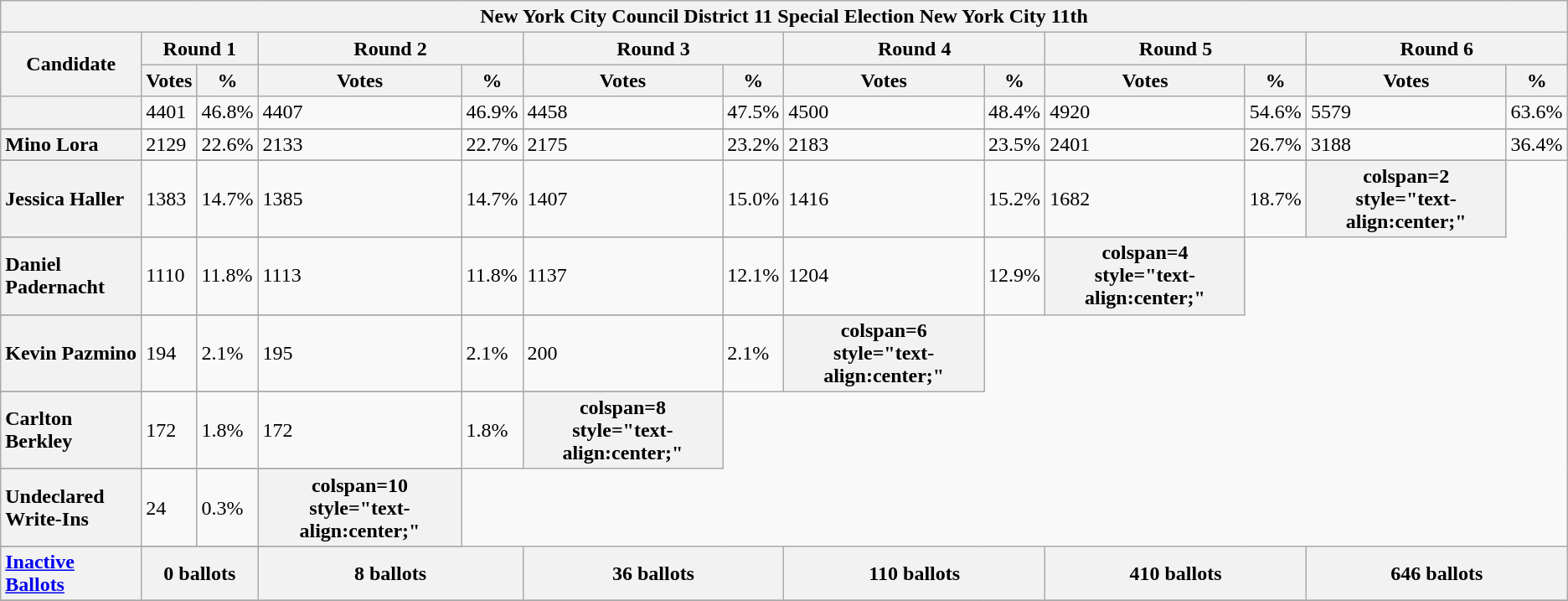<table class="wikitable sortable mw-collapsible">
<tr>
<th colspan=" 13 ">New York City Council District 11 Special Election New York City 11th</th>
</tr>
<tr style="background:#eee; text-align:center;">
<th rowspan="2" style="text-align:center;">Candidate</th>
<th colspan="2" style="text-align:center;">Round 1</th>
<th colspan="2" style="text-align:center;">Round 2</th>
<th colspan="2" style="text-align:center;">Round 3</th>
<th colspan="2" style="text-align:center;">Round 4</th>
<th colspan="2" style="text-align:center;">Round 5</th>
<th colspan="2" style="text-align:center;">Round 6</th>
</tr>
<tr>
<th>Votes</th>
<th>%</th>
<th>Votes</th>
<th>%</th>
<th>Votes</th>
<th>%</th>
<th>Votes</th>
<th>%</th>
<th>Votes</th>
<th>%</th>
<th>Votes</th>
<th>%</th>
</tr>
<tr>
<th scope="row" style="text-align:left;"></th>
<td>4401</td>
<td>46.8%</td>
<td>4407</td>
<td>46.9%</td>
<td>4458</td>
<td>47.5%</td>
<td>4500</td>
<td>48.4%</td>
<td>4920</td>
<td>54.6%</td>
<td> 5579</td>
<td> 63.6%</td>
</tr>
<tr>
</tr>
<tr>
<th scope="row" style="text-align:left;">Mino Lora</th>
<td>2129</td>
<td>22.6%</td>
<td>2133</td>
<td>22.7%</td>
<td>2175</td>
<td>23.2%</td>
<td>2183</td>
<td>23.5%</td>
<td>2401</td>
<td>26.7%</td>
<td>3188</td>
<td>36.4%</td>
</tr>
<tr>
</tr>
<tr>
<th scope="row" style="text-align:left;">Jessica Haller</th>
<td>1383</td>
<td>14.7%</td>
<td>1385</td>
<td>14.7%</td>
<td>1407</td>
<td>15.0%</td>
<td>1416</td>
<td>15.2%</td>
<td>1682</td>
<td>18.7%</td>
<th>colspan=2 style="text-align:center;" </th>
</tr>
<tr>
</tr>
<tr>
<th scope="row" style="text-align:left;">Daniel Padernacht</th>
<td>1110</td>
<td>11.8%</td>
<td>1113</td>
<td>11.8%</td>
<td>1137</td>
<td>12.1%</td>
<td>1204</td>
<td>12.9%</td>
<th>colspan=4 style="text-align:center;" </th>
</tr>
<tr>
</tr>
<tr>
<th scope="row" style="text-align:left;">Kevin Pazmino</th>
<td>194</td>
<td>2.1%</td>
<td>195</td>
<td>2.1%</td>
<td>200</td>
<td>2.1%</td>
<th>colspan=6 style="text-align:center;" </th>
</tr>
<tr>
</tr>
<tr>
<th scope="row" style="text-align:left;">Carlton Berkley</th>
<td>172</td>
<td>1.8%</td>
<td>172</td>
<td>1.8%</td>
<th>colspan=8 style="text-align:center;" </th>
</tr>
<tr>
</tr>
<tr>
<th scope="row" style="text-align:left;">Undeclared Write-Ins</th>
<td>24</td>
<td>0.3%</td>
<th>colspan=10 style="text-align:center;" </th>
</tr>
<tr>
</tr>
<tr>
<th scope="row" style="text-align:left;"><a href='#'>Inactive Ballots</a></th>
<th colspan="2">0 ballots</th>
<th colspan="2">8 ballots</th>
<th colspan="2">36 ballots</th>
<th colspan="2">110 ballots</th>
<th colspan="2">410 ballots</th>
<th colspan="2">646 ballots</th>
</tr>
<tr>
</tr>
</table>
